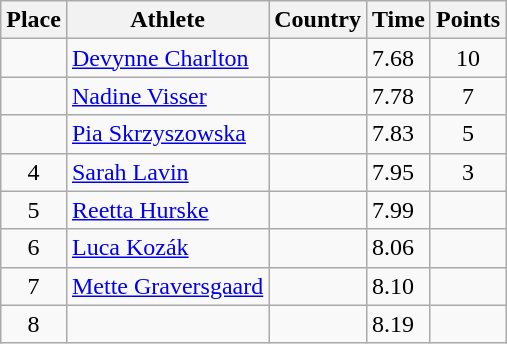<table class="wikitable">
<tr>
<th>Place</th>
<th>Athlete</th>
<th>Country</th>
<th>Time</th>
<th>Points</th>
</tr>
<tr>
<td align=center></td>
<td><a href='#'>Devynne Charlton</a></td>
<td></td>
<td>7.68</td>
<td align=center>10</td>
</tr>
<tr>
<td align=center></td>
<td><a href='#'>Nadine Visser</a></td>
<td></td>
<td>7.78</td>
<td align=center>7</td>
</tr>
<tr>
<td align=center></td>
<td><a href='#'>Pia Skrzyszowska</a></td>
<td></td>
<td>7.83</td>
<td align=center>5</td>
</tr>
<tr>
<td align=center>4</td>
<td><a href='#'>Sarah Lavin</a></td>
<td></td>
<td>7.95</td>
<td align=center>3</td>
</tr>
<tr>
<td align=center>5</td>
<td><a href='#'>Reetta Hurske</a></td>
<td></td>
<td>7.99</td>
<td align=center></td>
</tr>
<tr>
<td align=center>6</td>
<td><a href='#'>Luca Kozák</a></td>
<td></td>
<td>8.06</td>
<td align=center></td>
</tr>
<tr>
<td align=center>7</td>
<td><a href='#'>Mette Graversgaard</a></td>
<td></td>
<td>8.10</td>
<td align=center></td>
</tr>
<tr>
<td align=center>8</td>
<td></td>
<td></td>
<td>8.19</td>
<td align=center></td>
</tr>
</table>
